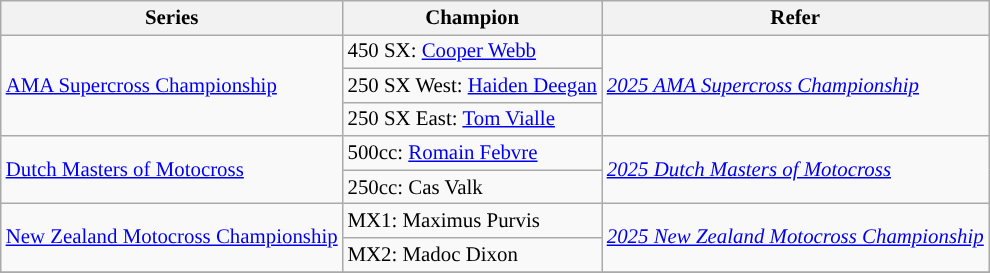<table class="wikitable" style="font-size:87%;">
<tr>
<th>Series</th>
<th>Champion</th>
<th>Refer</th>
</tr>
<tr>
<td rowspan=3><a href='#'>AMA Supercross Championship</a></td>
<td>450 SX:  <a href='#'>Cooper Webb</a></td>
<td rowspan=3><em><a href='#'>2025 AMA Supercross Championship</a></em></td>
</tr>
<tr>
<td>250 SX West:  <a href='#'>Haiden Deegan</a></td>
</tr>
<tr>
<td>250 SX East:  <a href='#'>Tom Vialle</a></td>
</tr>
<tr>
<td rowspan=2><a href='#'>Dutch Masters of Motocross</a></td>
<td>500cc:  <a href='#'>Romain Febvre</a></td>
<td rowspan=2><em><a href='#'>2025 Dutch Masters of Motocross</a></em></td>
</tr>
<tr>
<td>250cc:  Cas Valk</td>
</tr>
<tr>
<td rowspan=2><a href='#'>New Zealand Motocross Championship</a></td>
<td>MX1:  Maximus Purvis</td>
<td rowspan=2><em><a href='#'>2025 New Zealand Motocross Championship</a></em></td>
</tr>
<tr>
<td>MX2:  Madoc Dixon</td>
</tr>
<tr>
</tr>
</table>
